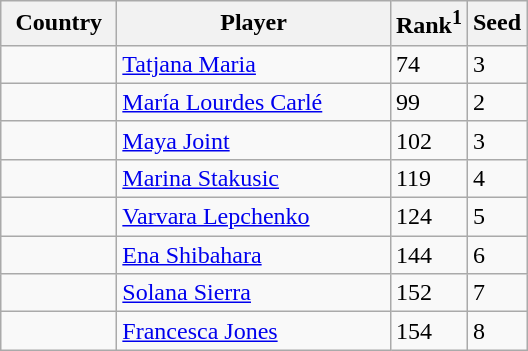<table class="sortable wikitable">
<tr>
<th width="70">Country</th>
<th width="175">Player</th>
<th>Rank<sup>1</sup></th>
<th>Seed</th>
</tr>
<tr>
<td></td>
<td><a href='#'>Tatjana Maria</a></td>
<td>74</td>
<td>3</td>
</tr>
<tr>
<td></td>
<td><a href='#'>María Lourdes Carlé</a></td>
<td>99</td>
<td>2</td>
</tr>
<tr>
<td></td>
<td><a href='#'>Maya Joint</a></td>
<td>102</td>
<td>3</td>
</tr>
<tr>
<td></td>
<td><a href='#'>Marina Stakusic</a></td>
<td>119</td>
<td>4</td>
</tr>
<tr>
<td></td>
<td><a href='#'>Varvara Lepchenko</a></td>
<td>124</td>
<td>5</td>
</tr>
<tr>
<td></td>
<td><a href='#'>Ena Shibahara</a></td>
<td>144</td>
<td>6</td>
</tr>
<tr>
<td></td>
<td><a href='#'>Solana Sierra</a></td>
<td>152</td>
<td>7</td>
</tr>
<tr>
<td></td>
<td><a href='#'>Francesca Jones</a></td>
<td>154</td>
<td>8</td>
</tr>
</table>
